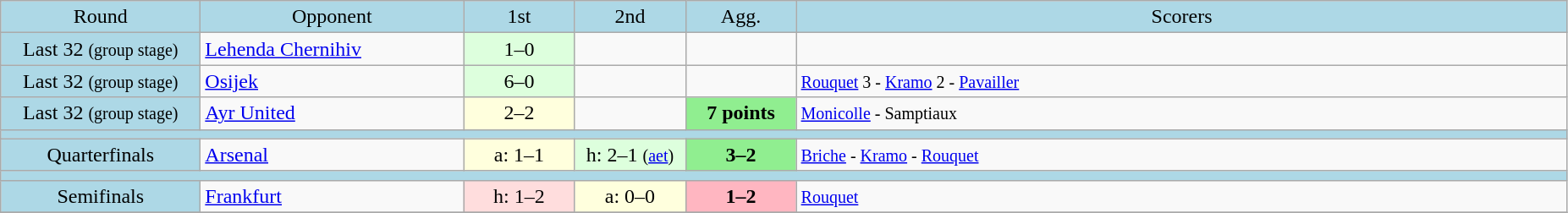<table class="wikitable" style="text-align:center">
<tr bgcolor=lightblue>
<td width=150px>Round</td>
<td width=200px>Opponent</td>
<td width=80px>1st</td>
<td width=80px>2nd</td>
<td width=80px>Agg.</td>
<td width=600px>Scorers</td>
</tr>
<tr>
<td bgcolor=lightblue>Last 32 <small>(group stage)</small></td>
<td align=left> <a href='#'>Lehenda Chernihiv</a></td>
<td bgcolor="#ddffdd">1–0</td>
<td></td>
<td></td>
<td></td>
</tr>
<tr>
<td bgcolor=lightblue>Last 32 <small>(group stage)</small></td>
<td align=left> <a href='#'>Osijek</a></td>
<td bgcolor="#ddffdd">6–0</td>
<td></td>
<td></td>
<td align=left><small><a href='#'>Rouquet</a> 3 - <a href='#'>Kramo</a> 2 - <a href='#'>Pavailler</a></small></td>
</tr>
<tr>
<td bgcolor=lightblue>Last 32 <small>(group stage)</small></td>
<td align=left> <a href='#'>Ayr United</a></td>
<td bgcolor="#ffffdd">2–2</td>
<td></td>
<td bgcolor=lightgreen><strong>7 points</strong></td>
<td align=left><small><a href='#'>Monicolle</a> - Samptiaux</small></td>
</tr>
<tr bgcolor=lightblue>
<td colspan=6></td>
</tr>
<tr>
<td bgcolor=lightblue>Quarterfinals</td>
<td align=left> <a href='#'>Arsenal</a></td>
<td bgcolor="#ffffdd">a: 1–1</td>
<td bgcolor="#ddffdd">h: 2–1 <small>(<a href='#'>aet</a>)</small></td>
<td bgcolor=lightgreen><strong>3–2</strong></td>
<td align=left><small><a href='#'>Briche</a> - <a href='#'>Kramo</a> - <a href='#'>Rouquet</a></small></td>
</tr>
<tr bgcolor=lightblue>
<td colspan=6></td>
</tr>
<tr>
<td bgcolor=lightblue>Semifinals</td>
<td align=left> <a href='#'>Frankfurt</a></td>
<td bgcolor="#ffdddd">h: 1–2</td>
<td bgcolor="#ffffdd">a: 0–0</td>
<td bgcolor=lightpink><strong>1–2</strong></td>
<td align=left><small><a href='#'>Rouquet</a></small></td>
</tr>
<tr>
</tr>
</table>
